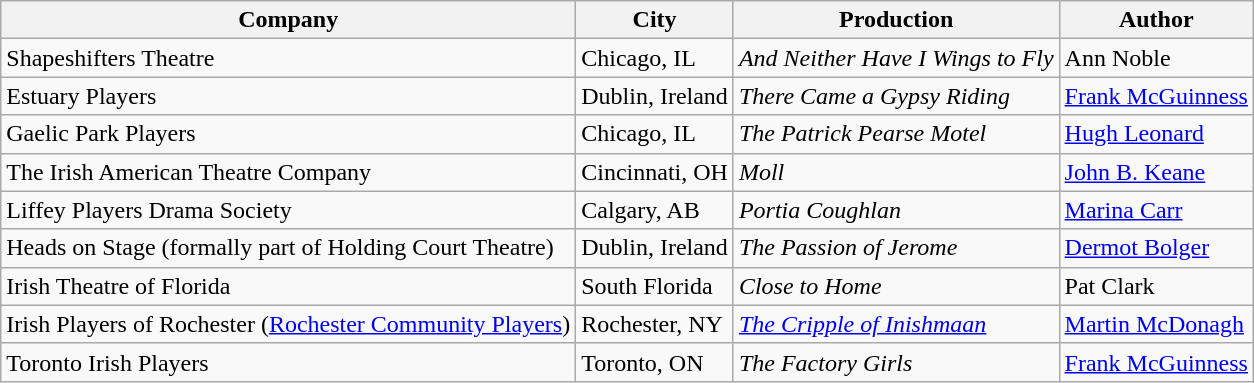<table class="wikitable">
<tr>
<th>Company</th>
<th>City</th>
<th>Production</th>
<th>Author</th>
</tr>
<tr>
<td>Shapeshifters Theatre</td>
<td>Chicago, IL</td>
<td><em>And Neither Have I Wings to Fly</em></td>
<td>Ann Noble</td>
</tr>
<tr>
<td>Estuary Players</td>
<td>Dublin, Ireland</td>
<td><em>There Came a Gypsy Riding</em></td>
<td><a href='#'>Frank McGuinness</a></td>
</tr>
<tr>
<td>Gaelic Park Players</td>
<td>Chicago, IL</td>
<td><em>The Patrick Pearse Motel</em></td>
<td><a href='#'>Hugh Leonard</a></td>
</tr>
<tr>
<td>The Irish American Theatre Company</td>
<td>Cincinnati, OH</td>
<td><em>Moll</em></td>
<td><a href='#'>John B. Keane</a></td>
</tr>
<tr>
<td>Liffey Players Drama Society</td>
<td>Calgary, AB</td>
<td><em>Portia Coughlan</em></td>
<td><a href='#'>Marina Carr</a></td>
</tr>
<tr>
<td>Heads on Stage (formally part of Holding Court Theatre)</td>
<td>Dublin, Ireland</td>
<td><em>The Passion of Jerome</em></td>
<td><a href='#'>Dermot Bolger</a></td>
</tr>
<tr>
<td>Irish Theatre of Florida</td>
<td>South Florida</td>
<td><em>Close to Home</em></td>
<td>Pat Clark</td>
</tr>
<tr>
<td>Irish Players of Rochester (<a href='#'>Rochester Community Players</a>)</td>
<td>Rochester, NY</td>
<td><em><a href='#'>The Cripple of Inishmaan</a></em></td>
<td><a href='#'>Martin McDonagh</a></td>
</tr>
<tr>
<td>Toronto Irish Players</td>
<td>Toronto, ON</td>
<td><em>The Factory Girls</em></td>
<td><a href='#'>Frank McGuinness</a></td>
</tr>
</table>
